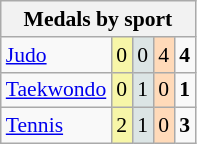<table class="wikitable" style="font-size:90%; text-align:center;">
<tr>
<th colspan="5">Medals by sport</th>
</tr>
<tr>
<td align="left"><a href='#'>Judo</a></td>
<td style="background:#F7F6A8;">0</td>
<td style="background:#DCE5E5;">0</td>
<td style="background:#FFDAB9;">4</td>
<td><strong>4</strong></td>
</tr>
<tr>
<td align="left"><a href='#'>Taekwondo</a></td>
<td style="background:#F7F6A8;">0</td>
<td style="background:#DCE5E5;">1</td>
<td style="background:#FFDAB9;">0</td>
<td><strong>1</strong></td>
</tr>
<tr>
<td align="left"><a href='#'>Tennis</a></td>
<td style="background:#F7F6A8;">2</td>
<td style="background:#DCE5E5;">1</td>
<td style="background:#FFDAB9;">0</td>
<td><strong>3</strong></td>
</tr>
</table>
